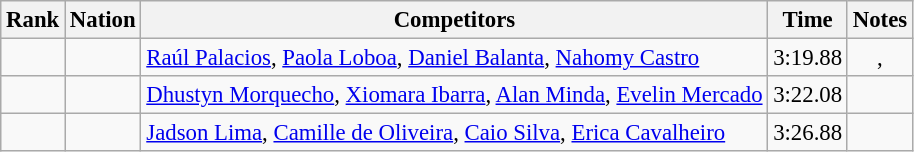<table class="wikitable sortable" style="text-align:center; font-size:95%">
<tr>
<th>Rank</th>
<th>Nation</th>
<th>Competitors</th>
<th>Time</th>
<th>Notes</th>
</tr>
<tr>
<td></td>
<td align=left></td>
<td align=left><a href='#'>Raúl Palacios</a>, <a href='#'>Paola Loboa</a>, <a href='#'>Daniel Balanta</a>, <a href='#'>Nahomy Castro</a></td>
<td>3:19.88</td>
<td>, </td>
</tr>
<tr>
<td></td>
<td align=left></td>
<td align=left><a href='#'>Dhustyn Morquecho</a>, <a href='#'>Xiomara Ibarra</a>, <a href='#'>Alan Minda</a>, <a href='#'>Evelin Mercado</a></td>
<td>3:22.08</td>
<td></td>
</tr>
<tr>
<td></td>
<td align=left></td>
<td align=left><a href='#'>Jadson Lima</a>, <a href='#'>Camille de Oliveira</a>, <a href='#'>Caio Silva</a>, <a href='#'>Erica Cavalheiro</a></td>
<td>3:26.88</td>
<td></td>
</tr>
</table>
